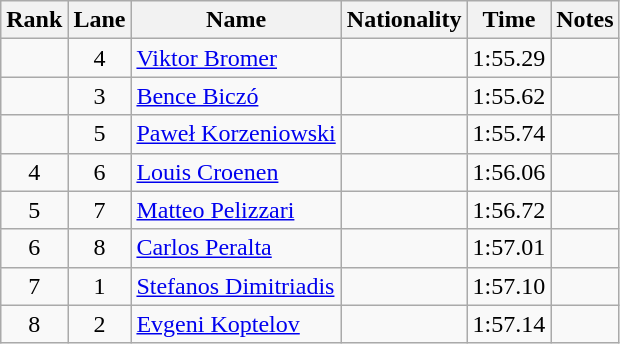<table class="wikitable sortable" style="text-align:center">
<tr>
<th>Rank</th>
<th>Lane</th>
<th>Name</th>
<th>Nationality</th>
<th>Time</th>
<th>Notes</th>
</tr>
<tr>
<td></td>
<td>4</td>
<td align=left><a href='#'>Viktor Bromer</a></td>
<td align=left></td>
<td>1:55.29</td>
<td></td>
</tr>
<tr>
<td></td>
<td>3</td>
<td align=left><a href='#'>Bence Biczó</a></td>
<td align=left></td>
<td>1:55.62</td>
<td></td>
</tr>
<tr>
<td></td>
<td>5</td>
<td align=left><a href='#'>Paweł Korzeniowski</a></td>
<td align=left></td>
<td>1:55.74</td>
<td></td>
</tr>
<tr>
<td>4</td>
<td>6</td>
<td align=left><a href='#'>Louis Croenen</a></td>
<td align=left></td>
<td>1:56.06</td>
<td></td>
</tr>
<tr>
<td>5</td>
<td>7</td>
<td align=left><a href='#'>Matteo Pelizzari</a></td>
<td align=left></td>
<td>1:56.72</td>
<td></td>
</tr>
<tr>
<td>6</td>
<td>8</td>
<td align=left><a href='#'>Carlos Peralta</a></td>
<td align=left></td>
<td>1:57.01</td>
<td></td>
</tr>
<tr>
<td>7</td>
<td>1</td>
<td align=left><a href='#'>Stefanos Dimitriadis</a></td>
<td align=left></td>
<td>1:57.10</td>
<td></td>
</tr>
<tr>
<td>8</td>
<td>2</td>
<td align=left><a href='#'>Evgeni Koptelov</a></td>
<td align=left></td>
<td>1:57.14</td>
<td></td>
</tr>
</table>
